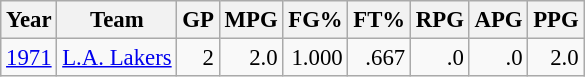<table class="wikitable sortable" style="font-size:95%; text-align:right;">
<tr>
<th>Year</th>
<th>Team</th>
<th>GP</th>
<th>MPG</th>
<th>FG%</th>
<th>FT%</th>
<th>RPG</th>
<th>APG</th>
<th>PPG</th>
</tr>
<tr>
<td style="text-align:left;"><a href='#'>1971</a></td>
<td style="text-align:left;"><a href='#'>L.A. Lakers</a></td>
<td>2</td>
<td>2.0</td>
<td>1.000</td>
<td>.667</td>
<td>.0</td>
<td>.0</td>
<td>2.0</td>
</tr>
</table>
